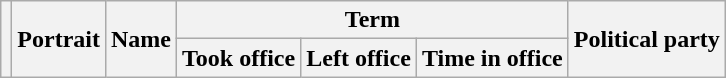<table class="wikitable" style="text-align:center;">
<tr>
<th rowspan=2></th>
<th rowspan=2>Portrait</th>
<th rowspan=2>Name<br></th>
<th colspan=3>Term</th>
<th rowspan=2>Political party</th>
</tr>
<tr>
<th>Took office</th>
<th>Left office</th>
<th>Time in office<br>




</th>
</tr>
</table>
